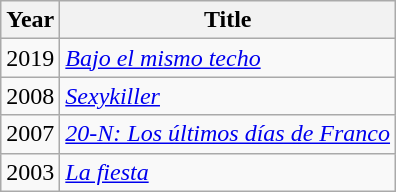<table class="wikitable">
<tr>
<th>Year</th>
<th>Title</th>
</tr>
<tr>
<td>2019</td>
<td><em><a href='#'>Bajo el mismo techo</a></em></td>
</tr>
<tr>
<td>2008</td>
<td><em><a href='#'>Sexykiller</a></em></td>
</tr>
<tr>
<td>2007</td>
<td><em><a href='#'>20-N: Los últimos días de Franco</a></em></td>
</tr>
<tr>
<td>2003</td>
<td><em><a href='#'>La fiesta</a></em></td>
</tr>
</table>
